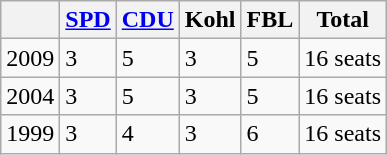<table class="wikitable">
<tr>
<th></th>
<th><a href='#'>SPD</a></th>
<th><a href='#'>CDU</a></th>
<th>Kohl</th>
<th>FBL</th>
<th>Total</th>
</tr>
<tr>
<td>2009</td>
<td>3</td>
<td>5</td>
<td>3</td>
<td>5</td>
<td>16 seats</td>
</tr>
<tr>
<td>2004</td>
<td>3</td>
<td>5</td>
<td>3</td>
<td>5</td>
<td>16 seats</td>
</tr>
<tr>
<td>1999</td>
<td>3</td>
<td>4</td>
<td>3</td>
<td>6</td>
<td>16 seats</td>
</tr>
</table>
